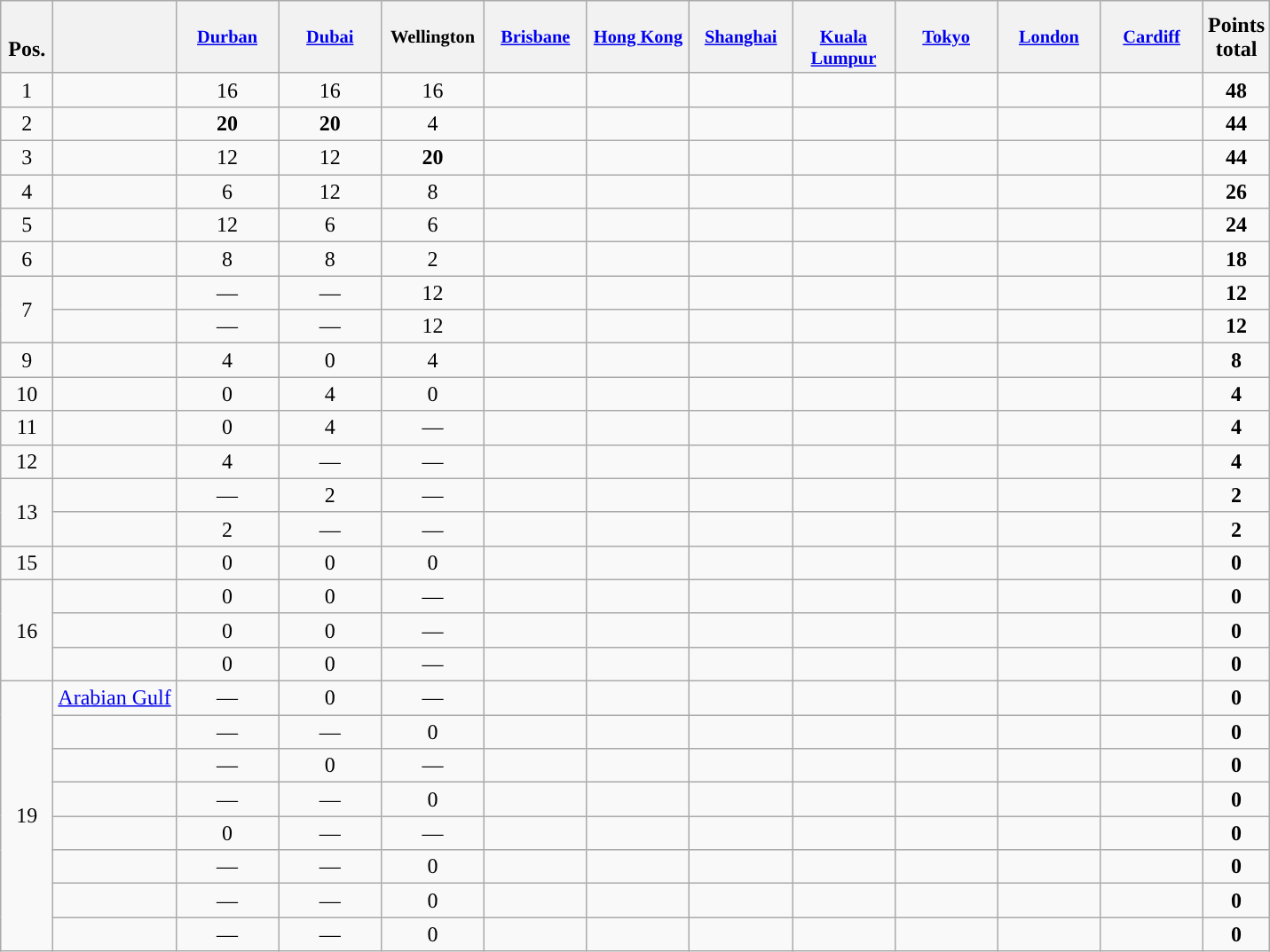<table class="wikitable" style="text-align:center;">
<tr>
<th style="width:2em;"><br>Pos.</th>
<th></th>
<th style="width:5.2em; vertical-align:top; font-size:85%;"><br><a href='#'>Durban</a></th>
<th style="width:5.2em; vertical-align:top; font-size:85%;"><br><a href='#'>Dubai</a></th>
<th style="width:5.2em; vertical-align:top; font-size:85%;"><br>Wellington</th>
<th style="width:5.2em; vertical-align:top; font-size:85%;"><br><a href='#'>Brisbane</a></th>
<th style="width:5.2em; vertical-align:top; font-size:85%;"><br><a href='#'>Hong Kong</a></th>
<th style="width:5.2em; vertical-align:top; font-size:85%;"><br><a href='#'>Shanghai</a></th>
<th style="width:5.2em; vertical-align:top; font-size:85%;"><br><a href='#'>Kuala Lumpur</a></th>
<th style="width:5.2em; vertical-align:top; font-size:85%;"><br><a href='#'>Tokyo</a></th>
<th style="width:5.2em; vertical-align:top; font-size:85%;"><br><a href='#'>London</a></th>
<th style="width:5.2em; vertical-align:top; font-size:85%;"><br><a href='#'>Cardiff</a></th>
<th>Points<br>total</th>
</tr>
<tr>
<td>1</td>
<td align=left></td>
<td>16</td>
<td>16</td>
<td>16</td>
<td></td>
<td></td>
<td></td>
<td></td>
<td></td>
<td></td>
<td></td>
<td><strong>48</strong></td>
</tr>
<tr>
<td>2</td>
<td align=left></td>
<td><strong>20</strong></td>
<td><strong>20</strong></td>
<td>4</td>
<td></td>
<td></td>
<td></td>
<td></td>
<td></td>
<td></td>
<td></td>
<td><strong>44</strong></td>
</tr>
<tr>
<td>3</td>
<td align=left></td>
<td>12</td>
<td>12</td>
<td><strong>20</strong></td>
<td></td>
<td></td>
<td></td>
<td></td>
<td></td>
<td></td>
<td></td>
<td><strong>44</strong></td>
</tr>
<tr>
<td>4</td>
<td align=left></td>
<td>6</td>
<td>12</td>
<td>8</td>
<td></td>
<td></td>
<td></td>
<td></td>
<td></td>
<td></td>
<td></td>
<td><strong>26</strong></td>
</tr>
<tr>
<td>5</td>
<td align=left></td>
<td>12</td>
<td>6</td>
<td>6</td>
<td></td>
<td></td>
<td></td>
<td></td>
<td></td>
<td></td>
<td></td>
<td><strong>24</strong></td>
</tr>
<tr>
<td>6</td>
<td align=left></td>
<td>8</td>
<td>8</td>
<td>2</td>
<td></td>
<td></td>
<td></td>
<td></td>
<td></td>
<td></td>
<td></td>
<td><strong>18</strong></td>
</tr>
<tr>
<td rowspan=2>7</td>
<td align=left></td>
<td>—</td>
<td>—</td>
<td>12</td>
<td></td>
<td></td>
<td></td>
<td></td>
<td></td>
<td></td>
<td></td>
<td><strong>12</strong></td>
</tr>
<tr>
<td align=left></td>
<td>—</td>
<td>—</td>
<td>12</td>
<td></td>
<td></td>
<td></td>
<td></td>
<td></td>
<td></td>
<td></td>
<td><strong>12</strong></td>
</tr>
<tr>
<td>9</td>
<td align=left></td>
<td>4</td>
<td>0</td>
<td>4</td>
<td></td>
<td></td>
<td></td>
<td></td>
<td></td>
<td></td>
<td></td>
<td><strong>8</strong></td>
</tr>
<tr>
<td>10</td>
<td align=left></td>
<td>0</td>
<td>4</td>
<td>0</td>
<td></td>
<td></td>
<td></td>
<td></td>
<td></td>
<td></td>
<td></td>
<td><strong>4</strong></td>
</tr>
<tr>
<td>11</td>
<td align=left></td>
<td>0</td>
<td>4</td>
<td>—</td>
<td></td>
<td></td>
<td></td>
<td></td>
<td></td>
<td></td>
<td></td>
<td><strong>4</strong></td>
</tr>
<tr>
<td>12</td>
<td align=left></td>
<td>4</td>
<td>—</td>
<td>—</td>
<td></td>
<td></td>
<td></td>
<td></td>
<td></td>
<td></td>
<td></td>
<td><strong>4</strong></td>
</tr>
<tr>
<td rowspan=2>13</td>
<td align=left></td>
<td>—</td>
<td>2</td>
<td>—</td>
<td></td>
<td></td>
<td></td>
<td></td>
<td></td>
<td></td>
<td></td>
<td><strong>2</strong></td>
</tr>
<tr>
<td align=left></td>
<td>2</td>
<td>—</td>
<td>—</td>
<td></td>
<td></td>
<td></td>
<td></td>
<td></td>
<td></td>
<td></td>
<td><strong>2</strong></td>
</tr>
<tr>
<td>15</td>
<td align=left></td>
<td>0</td>
<td>0</td>
<td>0</td>
<td></td>
<td></td>
<td></td>
<td></td>
<td></td>
<td></td>
<td></td>
<td><strong>0</strong></td>
</tr>
<tr>
<td rowspan=3>16</td>
<td align=left></td>
<td>0</td>
<td>0</td>
<td>—</td>
<td></td>
<td></td>
<td></td>
<td></td>
<td></td>
<td></td>
<td></td>
<td><strong>0</strong></td>
</tr>
<tr>
<td align=left></td>
<td>0</td>
<td>0</td>
<td>—</td>
<td></td>
<td></td>
<td></td>
<td></td>
<td></td>
<td></td>
<td></td>
<td><strong>0</strong></td>
</tr>
<tr>
<td align=left></td>
<td>0</td>
<td>0</td>
<td>—</td>
<td></td>
<td></td>
<td></td>
<td></td>
<td></td>
<td></td>
<td></td>
<td><strong>0</strong></td>
</tr>
<tr>
<td rowspan=8>19</td>
<td align=left> <a href='#'>Arabian Gulf</a></td>
<td>—</td>
<td>0</td>
<td>—</td>
<td></td>
<td></td>
<td></td>
<td></td>
<td></td>
<td></td>
<td></td>
<td><strong>0</strong></td>
</tr>
<tr>
<td align=left></td>
<td>—</td>
<td>—</td>
<td>0</td>
<td></td>
<td></td>
<td></td>
<td></td>
<td></td>
<td></td>
<td></td>
<td><strong>0</strong></td>
</tr>
<tr>
<td align=left></td>
<td>—</td>
<td>0</td>
<td>—</td>
<td></td>
<td></td>
<td></td>
<td></td>
<td></td>
<td></td>
<td></td>
<td><strong>0</strong></td>
</tr>
<tr>
<td align=left></td>
<td>—</td>
<td>—</td>
<td>0</td>
<td></td>
<td></td>
<td></td>
<td></td>
<td></td>
<td></td>
<td></td>
<td><strong>0</strong></td>
</tr>
<tr>
<td align=left></td>
<td>0</td>
<td>—</td>
<td>—</td>
<td></td>
<td></td>
<td></td>
<td></td>
<td></td>
<td></td>
<td></td>
<td><strong>0</strong></td>
</tr>
<tr>
<td align=left></td>
<td>—</td>
<td>—</td>
<td>0</td>
<td></td>
<td></td>
<td></td>
<td></td>
<td></td>
<td></td>
<td></td>
<td><strong>0</strong></td>
</tr>
<tr>
<td align=left></td>
<td>—</td>
<td>—</td>
<td>0</td>
<td></td>
<td></td>
<td></td>
<td></td>
<td></td>
<td></td>
<td></td>
<td><strong>0</strong></td>
</tr>
<tr>
<td align=left></td>
<td>—</td>
<td>—</td>
<td>0</td>
<td></td>
<td></td>
<td></td>
<td></td>
<td></td>
<td></td>
<td></td>
<td><strong>0</strong></td>
</tr>
</table>
